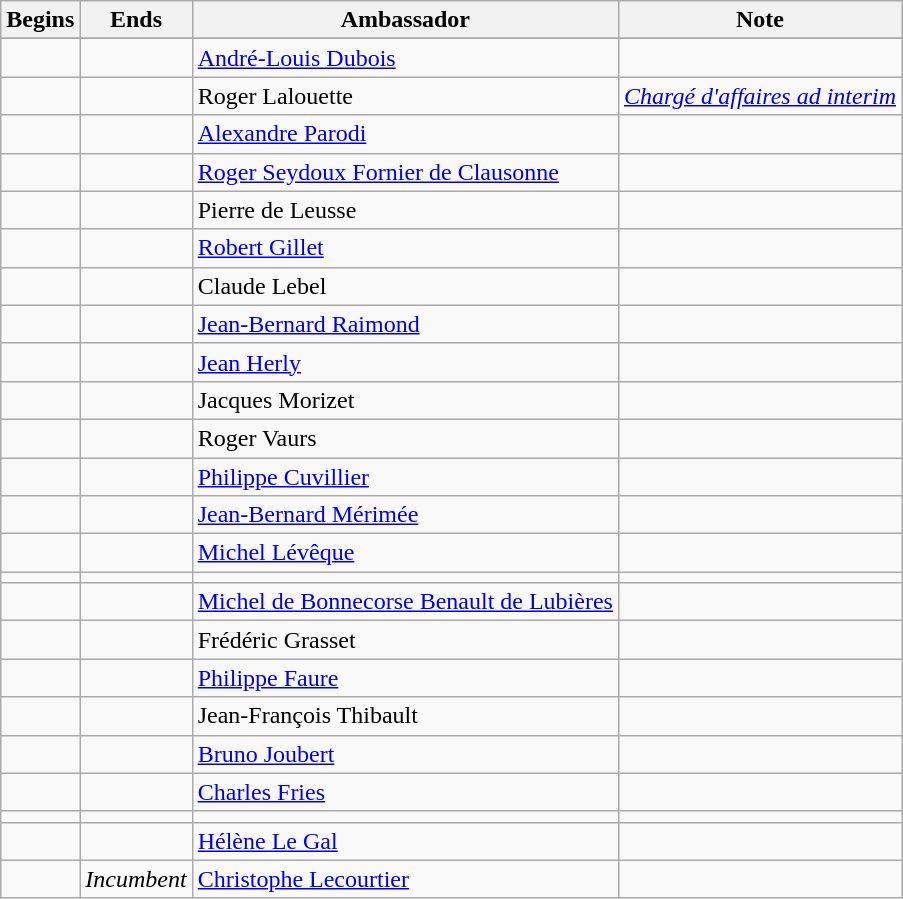<table class="wikitable">
<tr>
<th>Begins</th>
<th>Ends</th>
<th>Ambassador</th>
<th>Note</th>
</tr>
<tr>
</tr>
<tr>
<td align="center"></td>
<td align="center"></td>
<td><a href='#'>André-Louis Dubois</a></td>
<td></td>
</tr>
<tr>
<td align="center"></td>
<td align="center"></td>
<td>Roger Lalouette</td>
<td><em><a href='#'>Chargé d'affaires ad interim</a></em></td>
</tr>
<tr>
<td align="center"></td>
<td align="center"></td>
<td><a href='#'>Alexandre Parodi</a></td>
<td></td>
</tr>
<tr>
<td align="center"></td>
<td align="center"></td>
<td><a href='#'>Roger Seydoux Fornier de Clausonne</a></td>
<td></td>
</tr>
<tr>
<td align="center"></td>
<td align="center"></td>
<td>Pierre de Leusse</td>
<td></td>
</tr>
<tr>
<td align="center"></td>
<td align="center"></td>
<td><a href='#'>Robert Gillet</a></td>
<td></td>
</tr>
<tr>
<td align="center"></td>
<td align="center"></td>
<td>Claude Lebel</td>
<td></td>
</tr>
<tr>
<td align="center"></td>
<td align="center"></td>
<td><a href='#'>Jean-Bernard Raimond</a></td>
<td></td>
</tr>
<tr>
<td align="center"></td>
<td align="center"></td>
<td><a href='#'>Jean Herly</a></td>
<td></td>
</tr>
<tr>
<td align="center"></td>
<td align="center"></td>
<td>Jacques Morizet</td>
<td></td>
</tr>
<tr>
<td align="center"></td>
<td align="center"></td>
<td>Roger Vaurs</td>
<td></td>
</tr>
<tr>
<td align="center"></td>
<td align="center"></td>
<td><a href='#'>Philippe Cuvillier</a></td>
<td></td>
</tr>
<tr>
<td align="center"></td>
<td align="center"></td>
<td><a href='#'>Jean-Bernard Mérimée</a></td>
<td></td>
</tr>
<tr>
<td align="center"></td>
<td align="center"></td>
<td><a href='#'>Michel Lévêque</a></td>
<td></td>
</tr>
<tr>
<td align="center"></td>
<td align="center"></td>
<td></td>
<td></td>
</tr>
<tr>
<td align="center"></td>
<td align="center"></td>
<td><a href='#'>Michel de Bonnecorse Benault de Lubières</a></td>
<td></td>
</tr>
<tr>
<td align="center"></td>
<td align="center"></td>
<td>Frédéric Grasset</td>
<td></td>
</tr>
<tr>
<td align="center"></td>
<td align="center"></td>
<td><a href='#'>Philippe Faure</a></td>
<td></td>
</tr>
<tr>
<td align="center"></td>
<td align="center"></td>
<td>Jean-François Thibault</td>
<td></td>
</tr>
<tr>
<td align="center"></td>
<td align="center"></td>
<td><a href='#'>Bruno Joubert</a></td>
<td></td>
</tr>
<tr>
<td align="center"></td>
<td align="center"></td>
<td><a href='#'>Charles Fries</a></td>
<td></td>
</tr>
<tr>
<td align="center"></td>
<td align="center"></td>
<td></td>
<td></td>
</tr>
<tr>
<td align="center"></td>
<td align="center"></td>
<td><a href='#'>Hélène Le Gal</a></td>
<td></td>
</tr>
<tr>
<td align="center"></td>
<td align="center"><em>Incumbent</em></td>
<td><a href='#'>Christophe Lecourtier</a></td>
<td></td>
</tr>
</table>
